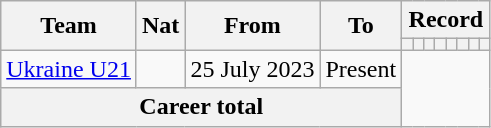<table class="wikitable" style="text-align: center">
<tr>
<th rowspan=2>Team</th>
<th rowspan=2>Nat</th>
<th rowspan=2>From</th>
<th rowspan=2>To</th>
<th colspan=8>Record</th>
</tr>
<tr>
<th></th>
<th></th>
<th></th>
<th></th>
<th></th>
<th></th>
<th></th>
<th></th>
</tr>
<tr>
<td><a href='#'>Ukraine U21</a></td>
<td rowspan="1"></td>
<td>25 July 2023</td>
<td>Present<br></td>
</tr>
<tr>
<th colspan=4>Career total<br></th>
</tr>
</table>
